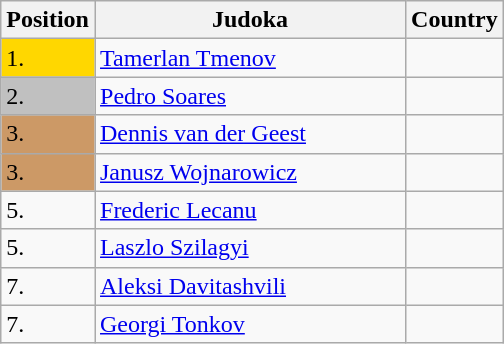<table class=wikitable>
<tr>
<th width=10>Position</th>
<th width=200>Judoka</th>
<th width=10>Country</th>
</tr>
<tr>
<td bgcolor=gold>1.</td>
<td><a href='#'>Tamerlan Tmenov</a></td>
<td></td>
</tr>
<tr>
<td bgcolor="silver">2.</td>
<td><a href='#'>Pedro Soares</a></td>
<td></td>
</tr>
<tr>
<td bgcolor="CC9966">3.</td>
<td><a href='#'>Dennis van der Geest</a></td>
<td></td>
</tr>
<tr>
<td bgcolor="CC9966">3.</td>
<td><a href='#'>Janusz Wojnarowicz</a></td>
<td></td>
</tr>
<tr>
<td>5.</td>
<td><a href='#'>Frederic Lecanu</a></td>
<td></td>
</tr>
<tr>
<td>5.</td>
<td><a href='#'>Laszlo Szilagyi</a></td>
<td></td>
</tr>
<tr>
<td>7.</td>
<td><a href='#'>Aleksi Davitashvili</a></td>
<td></td>
</tr>
<tr>
<td>7.</td>
<td><a href='#'>Georgi Tonkov</a></td>
<td></td>
</tr>
</table>
